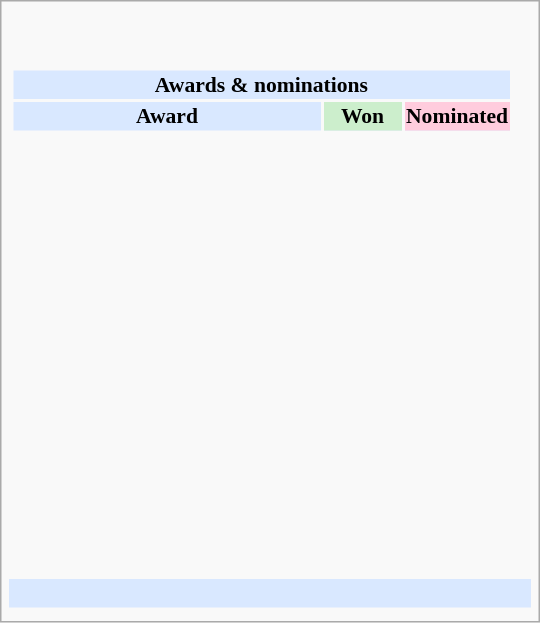<table class="infobox" style="width: 25em; text-align: left; font-size: 90%; vertical-align: middle;">
<tr>
<td colspan="3" style="text-align:center;"><br></td>
</tr>
<tr>
<td colspan=3><br><table class="collapsible collapsed" style="width:100%;">
<tr>
<th colspan="3" style="background:#d9e8ff; text-align:center;">Awards & nominations</th>
<td></td>
</tr>
<tr style="background:#d9e8ff; text-align:center;">
<td><strong>Award</strong></td>
<td style="background:#cec; text-size:0.9em; width:50px;"><strong>Won</strong></td>
<td style="background:#fcd; text-size:0.9em; width:50px;"><strong>Nominated</strong></td>
</tr>
<tr>
<td style="text-align:center;"><br></td>
<td></td>
<td></td>
</tr>
<tr>
<td style="text-align:center;"><br></td>
<td></td>
<td></td>
</tr>
<tr>
<td style="text-align:center;"><br></td>
<td></td>
<td></td>
</tr>
<tr>
<td style="text-align:center;"><br></td>
<td></td>
<td></td>
</tr>
<tr>
<td style="text-align:center;"><br></td>
<td></td>
<td></td>
</tr>
<tr>
<td style="text-align:center;"><br></td>
<td></td>
<td></td>
</tr>
<tr>
<td style="text-align:center;"><br></td>
<td></td>
<td></td>
</tr>
<tr>
<td style="text-align:center;"><br></td>
<td></td>
<td></td>
</tr>
<tr>
<td style="text-align:center;"><br></td>
<td></td>
<td></td>
</tr>
<tr>
<td style="text-align:center;"><br></td>
<td></td>
<td></td>
</tr>
<tr>
<td style="text-align:center;"><br></td>
<td></td>
<td></td>
</tr>
<tr>
<td style="text-align:center;"><br></td>
<td></td>
<td></td>
</tr>
<tr>
<td style="text-align:center;"><br></td>
<td></td>
<td></td>
</tr>
<tr>
<td style="text-align:center;"><br></td>
<td></td>
<td></td>
</tr>
</table>
</td>
</tr>
<tr style="background:#d9e8ff;">
<td style="text-align:center;" colspan="3"><br></td>
</tr>
<tr>
<td></td>
<td></td>
<td></td>
</tr>
</table>
